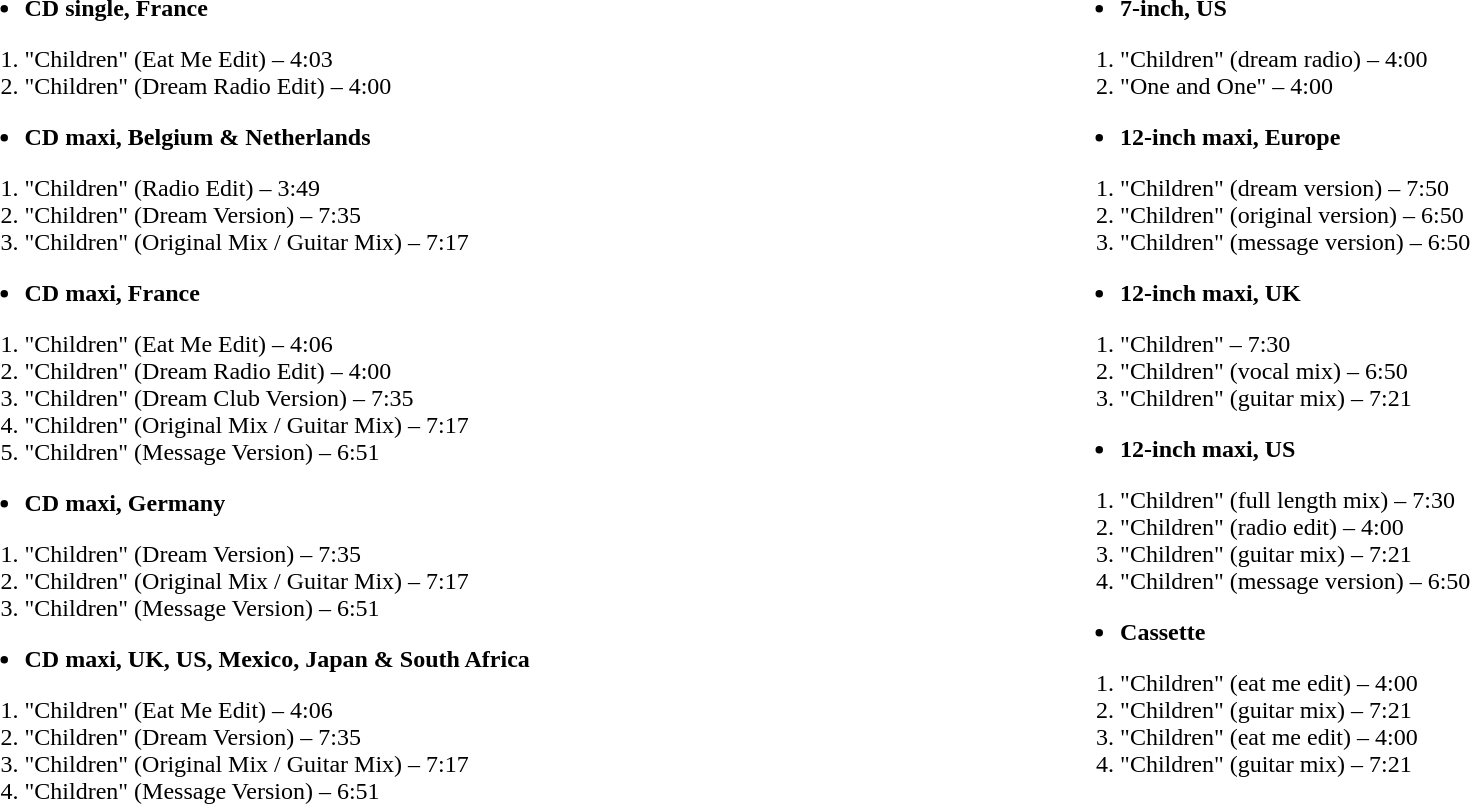<table width=100% style="font-size:100%;">
<tr>
<td valign="top"><br><ul><li><strong>CD single, France</strong></li></ul><ol><li>"Children" (Eat Me Edit) – 4:03</li><li>"Children" (Dream Radio Edit) – 4:00</li></ol><ul><li><strong>CD maxi, Belgium & Netherlands</strong></li></ul><ol><li>"Children" (Radio Edit) – 3:49</li><li>"Children" (Dream Version) – 7:35</li><li>"Children" (Original Mix / Guitar Mix) – 7:17</li></ol><ul><li><strong>CD maxi, France</strong></li></ul><ol><li>"Children" (Eat Me Edit) – 4:06</li><li>"Children" (Dream Radio Edit) – 4:00</li><li>"Children" (Dream Club Version) – 7:35</li><li>"Children" (Original Mix / Guitar Mix) – 7:17</li><li>"Children" (Message Version) – 6:51</li></ol><ul><li><strong>CD maxi, Germany</strong></li></ul><ol><li>"Children" (Dream Version) – 7:35</li><li>"Children" (Original Mix / Guitar Mix) – 7:17</li><li>"Children" (Message Version) – 6:51</li></ol><ul><li><strong>CD maxi, UK, US, Mexico, Japan & South Africa</strong></li></ul><ol><li>"Children" (Eat Me Edit) – 4:06</li><li>"Children" (Dream Version) – 7:35</li><li>"Children" (Original Mix / Guitar Mix) – 7:17</li><li>"Children" (Message Version) – 6:51</li></ol></td>
<td valign="top"><br><ul><li><strong>7-inch, US</strong></li></ul><ol><li>"Children" (dream radio) – 4:00</li><li>"One and One" – 4:00</li></ol><ul><li><strong>12-inch maxi, Europe</strong></li></ul><ol><li>"Children" (dream version) – 7:50</li><li>"Children" (original version) – 6:50</li><li>"Children" (message version) – 6:50</li></ol><ul><li><strong>12-inch maxi, UK</strong></li></ul><ol><li>"Children" – 7:30</li><li>"Children" (vocal mix) – 6:50</li><li>"Children" (guitar mix) – 7:21</li></ol><ul><li><strong>12-inch maxi, US</strong></li></ul><ol><li>"Children" (full length mix) – 7:30</li><li>"Children" (radio edit) – 4:00</li><li>"Children" (guitar mix) – 7:21</li><li>"Children" (message version) – 6:50</li></ol><ul><li><strong>Cassette</strong></li></ul><ol><li>"Children" (eat me edit) – 4:00</li><li>"Children" (guitar mix) – 7:21</li><li>"Children" (eat me edit) – 4:00</li><li>"Children" (guitar mix) – 7:21</li></ol></td>
</tr>
</table>
